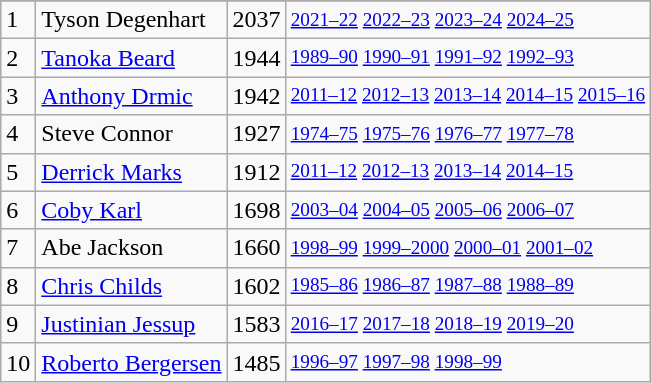<table class="wikitable">
<tr>
</tr>
<tr>
<td>1</td>
<td>Tyson Degenhart</td>
<td>2037</td>
<td style="font-size:80%;"><a href='#'>2021–22</a> <a href='#'>2022–23</a> <a href='#'>2023–24</a> <a href='#'>2024–25</a></td>
</tr>
<tr>
<td>2</td>
<td><a href='#'>Tanoka Beard</a></td>
<td>1944</td>
<td style="font-size:80%;"><a href='#'>1989–90</a> <a href='#'>1990–91</a> <a href='#'>1991–92</a> <a href='#'>1992–93</a></td>
</tr>
<tr>
<td>3</td>
<td><a href='#'>Anthony Drmic</a></td>
<td>1942</td>
<td style="font-size:80%;"><a href='#'>2011–12</a> <a href='#'>2012–13</a> <a href='#'>2013–14</a> <a href='#'>2014–15</a> <a href='#'>2015–16</a></td>
</tr>
<tr>
<td>4</td>
<td>Steve Connor</td>
<td>1927</td>
<td style="font-size:80%;"><a href='#'>1974–75</a> <a href='#'>1975–76</a> <a href='#'>1976–77</a> <a href='#'>1977–78</a></td>
</tr>
<tr>
<td>5</td>
<td><a href='#'>Derrick Marks</a></td>
<td>1912</td>
<td style="font-size:80%;"><a href='#'>2011–12</a> <a href='#'>2012–13</a> <a href='#'>2013–14</a> <a href='#'>2014–15</a></td>
</tr>
<tr>
<td>6</td>
<td><a href='#'>Coby Karl</a></td>
<td>1698</td>
<td style="font-size:80%;"><a href='#'>2003–04</a> <a href='#'>2004–05</a> <a href='#'>2005–06</a> <a href='#'>2006–07</a></td>
</tr>
<tr>
<td>7</td>
<td>Abe Jackson</td>
<td>1660</td>
<td style="font-size:80%;"><a href='#'>1998–99</a> <a href='#'>1999–2000</a> <a href='#'>2000–01</a> <a href='#'>2001–02</a></td>
</tr>
<tr>
<td>8</td>
<td><a href='#'>Chris Childs</a></td>
<td>1602</td>
<td style="font-size:80%;"><a href='#'>1985–86</a> <a href='#'>1986–87</a> <a href='#'>1987–88</a> <a href='#'>1988–89</a></td>
</tr>
<tr>
<td>9</td>
<td><a href='#'>Justinian Jessup</a></td>
<td>1583</td>
<td style="font-size:80%;"><a href='#'>2016–17</a> <a href='#'>2017–18</a> <a href='#'>2018–19</a> <a href='#'>2019–20</a></td>
</tr>
<tr>
<td>10</td>
<td><a href='#'>Roberto Bergersen</a></td>
<td>1485</td>
<td style="font-size:80%;"><a href='#'>1996–97</a> <a href='#'>1997–98</a> <a href='#'>1998–99</a></td>
</tr>
</table>
